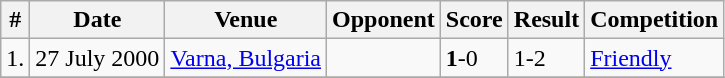<table class="wikitable">
<tr>
<th>#</th>
<th>Date</th>
<th>Venue</th>
<th>Opponent</th>
<th>Score</th>
<th>Result</th>
<th>Competition</th>
</tr>
<tr>
<td>1.</td>
<td>27 July 2000</td>
<td><a href='#'>Varna, Bulgaria</a></td>
<td></td>
<td><strong>1</strong>-0</td>
<td>1-2</td>
<td><a href='#'>Friendly</a></td>
</tr>
<tr>
</tr>
</table>
